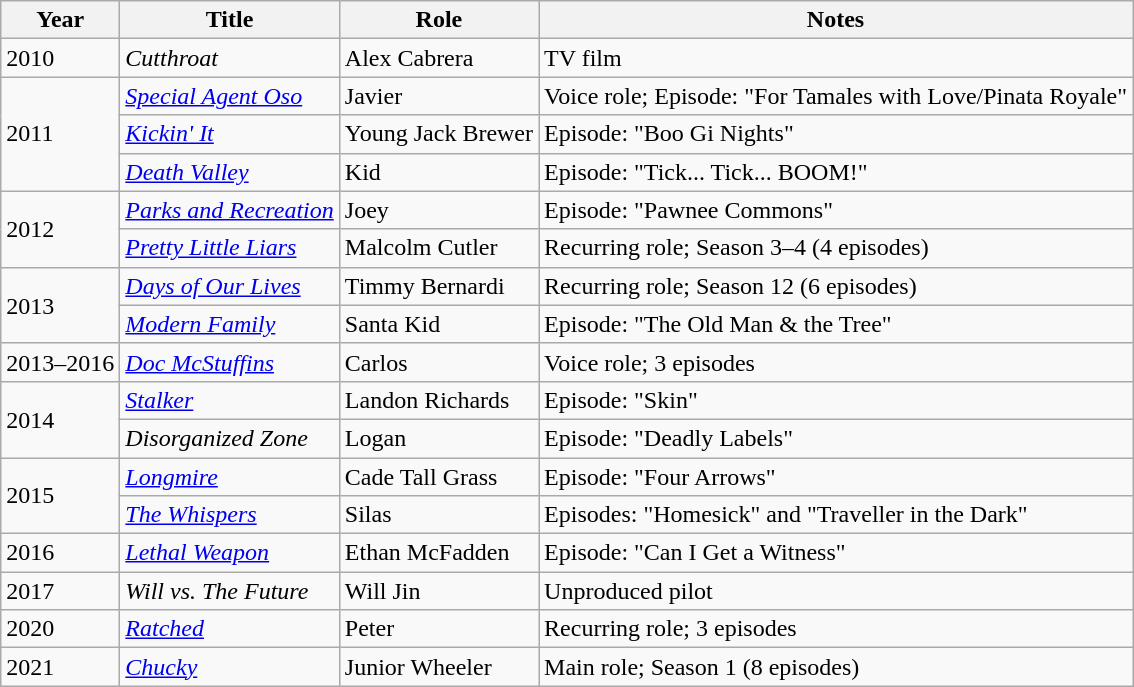<table class="wikitable sortable">
<tr>
<th>Year</th>
<th>Title</th>
<th>Role</th>
<th class="unsortable">Notes</th>
</tr>
<tr>
<td>2010</td>
<td><em>Cutthroat</em></td>
<td>Alex Cabrera</td>
<td>TV film</td>
</tr>
<tr>
<td rowspan="3">2011</td>
<td><em><a href='#'>Special Agent Oso</a></em></td>
<td>Javier</td>
<td>Voice role; Episode: "For Tamales with Love/Pinata Royale"</td>
</tr>
<tr>
<td><em><a href='#'>Kickin' It</a></em></td>
<td>Young Jack Brewer</td>
<td>Episode: "Boo Gi Nights"</td>
</tr>
<tr>
<td><em><a href='#'>Death Valley</a></em></td>
<td>Kid</td>
<td>Episode: "Tick... Tick... BOOM!"</td>
</tr>
<tr>
<td rowspan="2">2012</td>
<td><em><a href='#'>Parks and Recreation</a></em></td>
<td>Joey</td>
<td>Episode: "Pawnee Commons"</td>
</tr>
<tr>
<td><em><a href='#'>Pretty Little Liars</a></em></td>
<td>Malcolm Cutler</td>
<td>Recurring role; Season 3–4 (4 episodes)</td>
</tr>
<tr>
<td rowspan="2">2013</td>
<td><em><a href='#'>Days of Our Lives</a></em></td>
<td>Timmy Bernardi</td>
<td>Recurring role; Season 12 (6 episodes)</td>
</tr>
<tr>
<td><em><a href='#'>Modern Family</a></em></td>
<td>Santa Kid</td>
<td>Episode: "The Old Man & the Tree"</td>
</tr>
<tr>
<td>2013–2016</td>
<td><em><a href='#'>Doc McStuffins</a></em></td>
<td>Carlos</td>
<td>Voice role; 3 episodes</td>
</tr>
<tr>
<td rowspan="2">2014</td>
<td><em><a href='#'>Stalker</a></em></td>
<td>Landon Richards</td>
<td>Episode: "Skin"</td>
</tr>
<tr>
<td><em>Disorganized Zone</em></td>
<td>Logan</td>
<td>Episode: "Deadly Labels"</td>
</tr>
<tr>
<td rowspan="2">2015</td>
<td><em><a href='#'>Longmire</a></em></td>
<td>Cade Tall Grass</td>
<td>Episode: "Four Arrows"</td>
</tr>
<tr>
<td><em><a href='#'>The Whispers</a></em></td>
<td>Silas</td>
<td>Episodes: "Homesick" and "Traveller in the Dark"</td>
</tr>
<tr>
<td>2016</td>
<td><em><a href='#'>Lethal Weapon</a></em></td>
<td>Ethan McFadden</td>
<td>Episode: "Can I Get a Witness"</td>
</tr>
<tr>
<td>2017</td>
<td><em>Will vs. The Future</em></td>
<td>Will Jin</td>
<td>Unproduced pilot</td>
</tr>
<tr>
<td>2020</td>
<td><em><a href='#'>Ratched</a></em></td>
<td>Peter</td>
<td>Recurring role; 3 episodes</td>
</tr>
<tr>
<td>2021</td>
<td><em><a href='#'>Chucky</a></em></td>
<td>Junior Wheeler</td>
<td>Main role; Season 1 (8 episodes)</td>
</tr>
</table>
